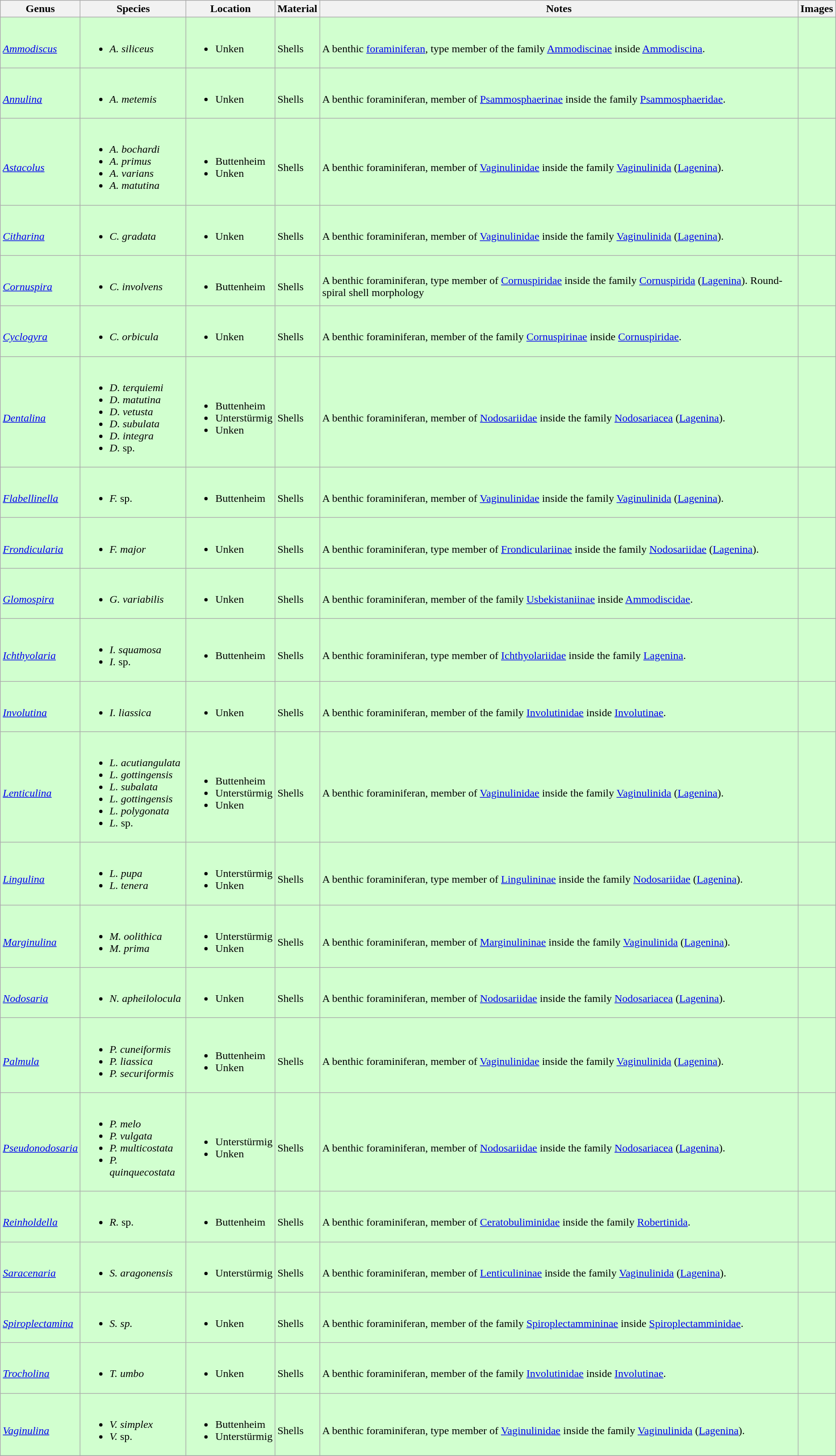<table class="wikitable sortable">
<tr>
<th>Genus</th>
<th>Species</th>
<th>Location</th>
<th>Material</th>
<th>Notes</th>
<th>Images</th>
</tr>
<tr>
<td style="background:#D1FFCF;"><br><em><a href='#'>Ammodiscus</a></em></td>
<td style="background:#D1FFCF;"><br><ul><li><em>A. siliceus</em></li></ul></td>
<td style="background:#D1FFCF;"><br><ul><li>Unken</li></ul></td>
<td style="background:#D1FFCF;"><br>Shells</td>
<td style="background:#D1FFCF;"><br>A benthic <a href='#'>foraminiferan</a>, type member of the family <a href='#'>Ammodiscinae</a> inside <a href='#'>Ammodiscina</a>.</td>
<td style="background:#D1FFCF;"></td>
</tr>
<tr>
<td style="background:#D1FFCF;"><br><em><a href='#'>Annulina</a></em></td>
<td style="background:#D1FFCF;"><br><ul><li><em>A. metemis</em></li></ul></td>
<td style="background:#D1FFCF;"><br><ul><li>Unken</li></ul></td>
<td style="background:#D1FFCF;"><br>Shells</td>
<td style="background:#D1FFCF;"><br>A benthic foraminiferan, member of <a href='#'>Psammosphaerinae</a> inside the family <a href='#'>Psammosphaeridae</a>.</td>
<td style="background:#D1FFCF;"></td>
</tr>
<tr>
<td style="background:#D1FFCF;"><br><em><a href='#'>Astacolus</a></em></td>
<td style="background:#D1FFCF;"><br><ul><li><em>A. bochardi</em></li><li><em>A. primus</em></li><li><em>A. varians</em></li><li><em>A. matutina</em></li></ul></td>
<td style="background:#D1FFCF;"><br><ul><li>Buttenheim</li><li>Unken</li></ul></td>
<td style="background:#D1FFCF;"><br>Shells</td>
<td style="background:#D1FFCF;"><br>A benthic foraminiferan, member of <a href='#'>Vaginulinidae</a> inside the family <a href='#'>Vaginulinida</a> (<a href='#'>Lagenina</a>).</td>
<td style="background:#D1FFCF;"><br></td>
</tr>
<tr>
<td style="background:#D1FFCF;"><br><em><a href='#'>Citharina</a></em></td>
<td style="background:#D1FFCF;"><br><ul><li><em>C. gradata</em></li></ul></td>
<td style="background:#D1FFCF;"><br><ul><li>Unken</li></ul></td>
<td style="background:#D1FFCF;"><br>Shells</td>
<td style="background:#D1FFCF;"><br>A benthic foraminiferan, member of <a href='#'>Vaginulinidae</a> inside the family <a href='#'>Vaginulinida</a> (<a href='#'>Lagenina</a>).</td>
<td style="background:#D1FFCF;"></td>
</tr>
<tr>
<td style="background:#D1FFCF;"><br><em><a href='#'>Cornuspira</a></em></td>
<td style="background:#D1FFCF;"><br><ul><li><em>C. involvens</em></li></ul></td>
<td style="background:#D1FFCF;"><br><ul><li>Buttenheim</li></ul></td>
<td style="background:#D1FFCF;"><br>Shells</td>
<td style="background:#D1FFCF;"><br>A benthic foraminiferan, type member of <a href='#'>Cornuspiridae</a> inside the family <a href='#'>Cornuspirida</a> (<a href='#'>Lagenina</a>). Round-spiral shell morphology</td>
<td style="background:#D1FFCF;"></td>
</tr>
<tr>
<td style="background:#D1FFCF;"><br><em><a href='#'>Cyclogyra</a></em></td>
<td style="background:#D1FFCF;"><br><ul><li><em>C. orbicula</em></li></ul></td>
<td style="background:#D1FFCF;"><br><ul><li>Unken</li></ul></td>
<td style="background:#D1FFCF;"><br>Shells</td>
<td style="background:#D1FFCF;"><br>A benthic foraminiferan, member of the family <a href='#'>Cornuspirinae</a> inside <a href='#'>Cornuspiridae</a>.</td>
<td style="background:#D1FFCF;"></td>
</tr>
<tr>
<td style="background:#D1FFCF;"><br><em><a href='#'>Dentalina</a></em></td>
<td style="background:#D1FFCF;"><br><ul><li><em>D. terquiemi</em></li><li><em>D. matutina</em></li><li><em>D. vetusta</em></li><li><em>D. subulata</em></li><li><em>D. integra</em></li><li><em>D.</em> sp.</li></ul></td>
<td style="background:#D1FFCF;"><br><ul><li>Buttenheim</li><li>Unterstürmig</li><li>Unken</li></ul></td>
<td style="background:#D1FFCF;"><br>Shells</td>
<td style="background:#D1FFCF;"><br>A benthic foraminiferan, member of <a href='#'>Nodosariidae</a> inside the family <a href='#'>Nodosariacea</a> (<a href='#'>Lagenina</a>).</td>
<td style="background:#D1FFCF;"></td>
</tr>
<tr>
<td style="background:#D1FFCF;"><br><em><a href='#'>Flabellinella</a></em></td>
<td style="background:#D1FFCF;"><br><ul><li><em>F.</em> sp.</li></ul></td>
<td style="background:#D1FFCF;"><br><ul><li>Buttenheim</li></ul></td>
<td style="background:#D1FFCF;"><br>Shells</td>
<td style="background:#D1FFCF;"><br>A benthic foraminiferan, member of <a href='#'>Vaginulinidae</a> inside the family <a href='#'>Vaginulinida</a> (<a href='#'>Lagenina</a>).</td>
<td style="background:#D1FFCF;"></td>
</tr>
<tr>
<td style="background:#D1FFCF;"><br><em><a href='#'>Frondicularia</a></em></td>
<td style="background:#D1FFCF;"><br><ul><li><em>F. major</em></li></ul></td>
<td style="background:#D1FFCF;"><br><ul><li>Unken</li></ul></td>
<td style="background:#D1FFCF;"><br>Shells</td>
<td style="background:#D1FFCF;"><br>A benthic foraminiferan, type member of <a href='#'>Frondiculariinae</a> inside the family <a href='#'>Nodosariidae</a> (<a href='#'>Lagenina</a>).</td>
<td style="background:#D1FFCF;"></td>
</tr>
<tr>
<td style="background:#D1FFCF;"><br><em><a href='#'>Glomospira</a></em></td>
<td style="background:#D1FFCF;"><br><ul><li><em>G. variabilis</em></li></ul></td>
<td style="background:#D1FFCF;"><br><ul><li>Unken</li></ul></td>
<td style="background:#D1FFCF;"><br>Shells</td>
<td style="background:#D1FFCF;"><br>A benthic foraminiferan, member of the family <a href='#'>Usbekistaniinae</a> inside <a href='#'>Ammodiscidae</a>.</td>
<td style="background:#D1FFCF;"></td>
</tr>
<tr>
<td style="background:#D1FFCF;"><br><em><a href='#'>Ichthyolaria</a></em></td>
<td style="background:#D1FFCF;"><br><ul><li><em>I. squamosa</em></li><li><em>I.</em> sp.</li></ul></td>
<td style="background:#D1FFCF;"><br><ul><li>Buttenheim</li></ul></td>
<td style="background:#D1FFCF;"><br>Shells</td>
<td style="background:#D1FFCF;"><br>A benthic foraminiferan, type member of <a href='#'>Ichthyolariidae</a> inside the family <a href='#'>Lagenina</a>.</td>
<td style="background:#D1FFCF;"></td>
</tr>
<tr>
<td style="background:#D1FFCF;"><br><em><a href='#'>Involutina</a></em></td>
<td style="background:#D1FFCF;"><br><ul><li><em>I. liassica</em></li></ul></td>
<td style="background:#D1FFCF;"><br><ul><li>Unken</li></ul></td>
<td style="background:#D1FFCF;"><br>Shells</td>
<td style="background:#D1FFCF;"><br>A benthic foraminiferan, member of the family <a href='#'>Involutinidae</a> inside <a href='#'>Involutinae</a>.</td>
<td style="background:#D1FFCF;"></td>
</tr>
<tr>
<td style="background:#D1FFCF;"><br><em><a href='#'>Lenticulina</a></em></td>
<td style="background:#D1FFCF;"><br><ul><li><em>L. acutiangulata</em></li><li><em>L. gottingensis</em></li><li><em>L. subalata</em></li><li><em>L. gottingensis</em></li><li><em>L. polygonata</em></li><li><em>L.</em> sp.</li></ul></td>
<td style="background:#D1FFCF;"><br><ul><li>Buttenheim</li><li>Unterstürmig</li><li>Unken</li></ul></td>
<td style="background:#D1FFCF;"><br>Shells</td>
<td style="background:#D1FFCF;"><br>A benthic foraminiferan, member of <a href='#'>Vaginulinidae</a> inside the family <a href='#'>Vaginulinida</a> (<a href='#'>Lagenina</a>).</td>
<td style="background:#D1FFCF;"></td>
</tr>
<tr>
<td style="background:#D1FFCF;"><br><em><a href='#'>Lingulina</a></em></td>
<td style="background:#D1FFCF;"><br><ul><li><em>L. pupa</em></li><li><em>L. tenera</em></li></ul></td>
<td style="background:#D1FFCF;"><br><ul><li>Unterstürmig</li><li>Unken</li></ul></td>
<td style="background:#D1FFCF;"><br>Shells</td>
<td style="background:#D1FFCF;"><br>A benthic foraminiferan, type member of <a href='#'>Lingulininae</a> inside the family <a href='#'>Nodosariidae</a> (<a href='#'>Lagenina</a>).</td>
<td style="background:#D1FFCF;"></td>
</tr>
<tr>
<td style="background:#D1FFCF;"><br><em><a href='#'>Marginulina</a></em></td>
<td style="background:#D1FFCF;"><br><ul><li><em>M. oolithica</em></li><li><em>M. prima</em></li></ul></td>
<td style="background:#D1FFCF;"><br><ul><li>Unterstürmig</li><li>Unken</li></ul></td>
<td style="background:#D1FFCF;"><br>Shells</td>
<td style="background:#D1FFCF;"><br>A benthic foraminiferan, member of <a href='#'>Marginulininae</a> inside the family <a href='#'>Vaginulinida</a> (<a href='#'>Lagenina</a>).</td>
<td style="background:#D1FFCF;"></td>
</tr>
<tr>
<td style="background:#D1FFCF;"><br><em><a href='#'>Nodosaria</a></em></td>
<td style="background:#D1FFCF;"><br><ul><li><em>N. apheilolocula</em></li></ul></td>
<td style="background:#D1FFCF;"><br><ul><li>Unken</li></ul></td>
<td style="background:#D1FFCF;"><br>Shells</td>
<td style="background:#D1FFCF;"><br>A benthic foraminiferan, member of <a href='#'>Nodosariidae</a> inside the family <a href='#'>Nodosariacea</a> (<a href='#'>Lagenina</a>).</td>
<td style="background:#D1FFCF;"></td>
</tr>
<tr>
<td style="background:#D1FFCF;"><br><em><a href='#'>Palmula</a></em></td>
<td style="background:#D1FFCF;"><br><ul><li><em>P. cuneiformis</em></li><li><em>P. liassica</em></li><li><em>P. securiformis</em></li></ul></td>
<td style="background:#D1FFCF;"><br><ul><li>Buttenheim</li><li>Unken</li></ul></td>
<td style="background:#D1FFCF;"><br>Shells</td>
<td style="background:#D1FFCF;"><br>A benthic foraminiferan, member of <a href='#'>Vaginulinidae</a> inside the family <a href='#'>Vaginulinida</a> (<a href='#'>Lagenina</a>).</td>
<td style="background:#D1FFCF;"></td>
</tr>
<tr>
<td style="background:#D1FFCF;"><br><em><a href='#'>Pseudonodosaria</a></em></td>
<td style="background:#D1FFCF;"><br><ul><li><em>P. melo</em></li><li><em>P. vulgata</em></li><li><em>P. multicostata</em></li><li><em>P. quinquecostata</em></li></ul></td>
<td style="background:#D1FFCF;"><br><ul><li>Unterstürmig</li><li>Unken</li></ul></td>
<td style="background:#D1FFCF;"><br>Shells</td>
<td style="background:#D1FFCF;"><br>A benthic foraminiferan, member of <a href='#'>Nodosariidae</a> inside the family <a href='#'>Nodosariacea</a> (<a href='#'>Lagenina</a>).</td>
<td style="background:#D1FFCF;"></td>
</tr>
<tr>
<td style="background:#D1FFCF;"><br><em><a href='#'>Reinholdella</a></em></td>
<td style="background:#D1FFCF;"><br><ul><li><em>R.</em> sp.</li></ul></td>
<td style="background:#D1FFCF;"><br><ul><li>Buttenheim</li></ul></td>
<td style="background:#D1FFCF;"><br>Shells</td>
<td style="background:#D1FFCF;"><br>A benthic foraminiferan, member of <a href='#'>Ceratobuliminidae</a> inside the family <a href='#'>Robertinida</a>.</td>
<td style="background:#D1FFCF;"></td>
</tr>
<tr>
<td style="background:#D1FFCF;"><br><em><a href='#'>Saracenaria</a></em></td>
<td style="background:#D1FFCF;"><br><ul><li><em>S. aragonensis</em></li></ul></td>
<td style="background:#D1FFCF;"><br><ul><li>Unterstürmig</li></ul></td>
<td style="background:#D1FFCF;"><br>Shells</td>
<td style="background:#D1FFCF;"><br>A benthic foraminiferan, member of <a href='#'>Lenticulininae</a> inside the family <a href='#'>Vaginulinida</a> (<a href='#'>Lagenina</a>).</td>
<td style="background:#D1FFCF;"></td>
</tr>
<tr>
<td style="background:#D1FFCF;"><br><em><a href='#'>Spiroplectamina</a></em></td>
<td style="background:#D1FFCF;"><br><ul><li><em>S. sp.</em></li></ul></td>
<td style="background:#D1FFCF;"><br><ul><li>Unken</li></ul></td>
<td style="background:#D1FFCF;"><br>Shells</td>
<td style="background:#D1FFCF;"><br>A benthic foraminiferan, member of the family <a href='#'>Spiroplectammininae</a> inside <a href='#'>Spiroplectamminidae</a>.</td>
<td style="background:#D1FFCF;"></td>
</tr>
<tr>
<td style="background:#D1FFCF;"><br><em><a href='#'>Trocholina</a></em></td>
<td style="background:#D1FFCF;"><br><ul><li><em>T. umbo</em></li></ul></td>
<td style="background:#D1FFCF;"><br><ul><li>Unken</li></ul></td>
<td style="background:#D1FFCF;"><br>Shells</td>
<td style="background:#D1FFCF;"><br>A benthic foraminiferan, member of the family <a href='#'>Involutinidae</a> inside <a href='#'>Involutinae</a>.</td>
<td style="background:#D1FFCF;"></td>
</tr>
<tr>
<td style="background:#D1FFCF;"><br><em><a href='#'>Vaginulina</a></em></td>
<td style="background:#D1FFCF;"><br><ul><li><em>V. simplex</em></li><li><em>V.</em> sp.</li></ul></td>
<td style="background:#D1FFCF;"><br><ul><li>Buttenheim</li><li>Unterstürmig</li></ul></td>
<td style="background:#D1FFCF;"><br>Shells</td>
<td style="background:#D1FFCF;"><br>A benthic foraminiferan, type member of <a href='#'>Vaginulinidae</a> inside the family <a href='#'>Vaginulinida</a> (<a href='#'>Lagenina</a>).</td>
<td style="background:#D1FFCF;"></td>
</tr>
<tr>
</tr>
</table>
